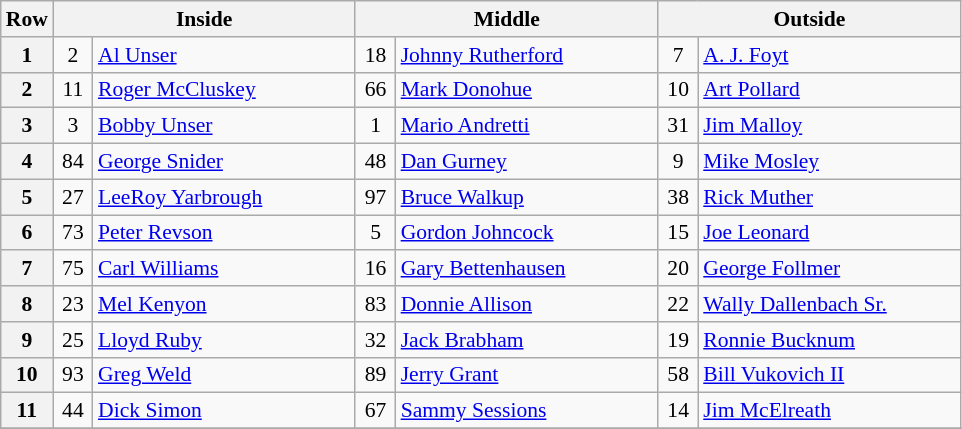<table class="wikitable" style="font-size: 90%;">
<tr>
<th>Row</th>
<th colspan=2 width="195">Inside</th>
<th colspan=2 width="195">Middle</th>
<th colspan=2 width="195">Outside</th>
</tr>
<tr>
<th>1</th>
<td align="center" width="20">2</td>
<td> <a href='#'>Al Unser</a></td>
<td align="center" width="20">18</td>
<td> <a href='#'>Johnny Rutherford</a></td>
<td align="center" width="20">7</td>
<td> <a href='#'>A. J. Foyt</a> </td>
</tr>
<tr>
<th>2</th>
<td align="center" width="20">11</td>
<td> <a href='#'>Roger McCluskey</a></td>
<td align="center" width="20">66</td>
<td> <a href='#'>Mark Donohue</a></td>
<td align="center" width="20">10</td>
<td> <a href='#'>Art Pollard</a></td>
</tr>
<tr>
<th>3</th>
<td align="center" width="20">3</td>
<td> <a href='#'>Bobby Unser</a> </td>
<td align="center" width="20">1</td>
<td> <a href='#'>Mario Andretti</a> </td>
<td align="center" width="20">31</td>
<td> <a href='#'>Jim Malloy</a></td>
</tr>
<tr>
<th>4</th>
<td align="center" width="20">84</td>
<td> <a href='#'>George Snider</a></td>
<td align="center" width="20">48</td>
<td> <a href='#'>Dan Gurney</a></td>
<td align="center" width="20">9</td>
<td> <a href='#'>Mike Mosley</a></td>
</tr>
<tr>
<th>5</th>
<td align="center" width="20">27</td>
<td> <a href='#'>LeeRoy Yarbrough</a></td>
<td align="center" width="20">97</td>
<td> <a href='#'>Bruce Walkup</a></td>
<td align="center" width="20">38</td>
<td> <a href='#'>Rick Muther</a> </td>
</tr>
<tr>
<th>6</th>
<td align="center" width="20">73</td>
<td> <a href='#'>Peter Revson</a></td>
<td align="center" width="20">5</td>
<td> <a href='#'>Gordon Johncock</a></td>
<td align="center" width="20">15</td>
<td> <a href='#'>Joe Leonard</a></td>
</tr>
<tr>
<th>7</th>
<td align="center" width="20">75</td>
<td> <a href='#'>Carl Williams</a></td>
<td align="center" width="20">16</td>
<td> <a href='#'>Gary Bettenhausen</a></td>
<td align="center" width="20">20</td>
<td> <a href='#'>George Follmer</a></td>
</tr>
<tr>
<th>8</th>
<td align="center" width="20">23</td>
<td> <a href='#'>Mel Kenyon</a></td>
<td align="center" width="20">83</td>
<td> <a href='#'>Donnie Allison</a> </td>
<td align="center" width="20">22</td>
<td> <a href='#'>Wally Dallenbach Sr.</a></td>
</tr>
<tr>
<th>9</th>
<td align="center" width="20">25</td>
<td> <a href='#'>Lloyd Ruby</a></td>
<td align="center" width="20">32</td>
<td> <a href='#'>Jack Brabham</a></td>
<td align="center" width="20">19</td>
<td> <a href='#'>Ronnie Bucknum</a></td>
</tr>
<tr>
<th>10</th>
<td align="center" width="20">93</td>
<td> <a href='#'>Greg Weld</a> </td>
<td align="center" width="20">89</td>
<td> <a href='#'>Jerry Grant</a></td>
<td align="center" width="20">58</td>
<td> <a href='#'>Bill Vukovich II</a></td>
</tr>
<tr>
<th>11</th>
<td align="center" width="20">44</td>
<td> <a href='#'>Dick Simon</a> </td>
<td align="center" width="20">67</td>
<td> <a href='#'>Sammy Sessions</a></td>
<td align="center" width="20">14</td>
<td> <a href='#'>Jim McElreath</a></td>
</tr>
<tr>
</tr>
</table>
